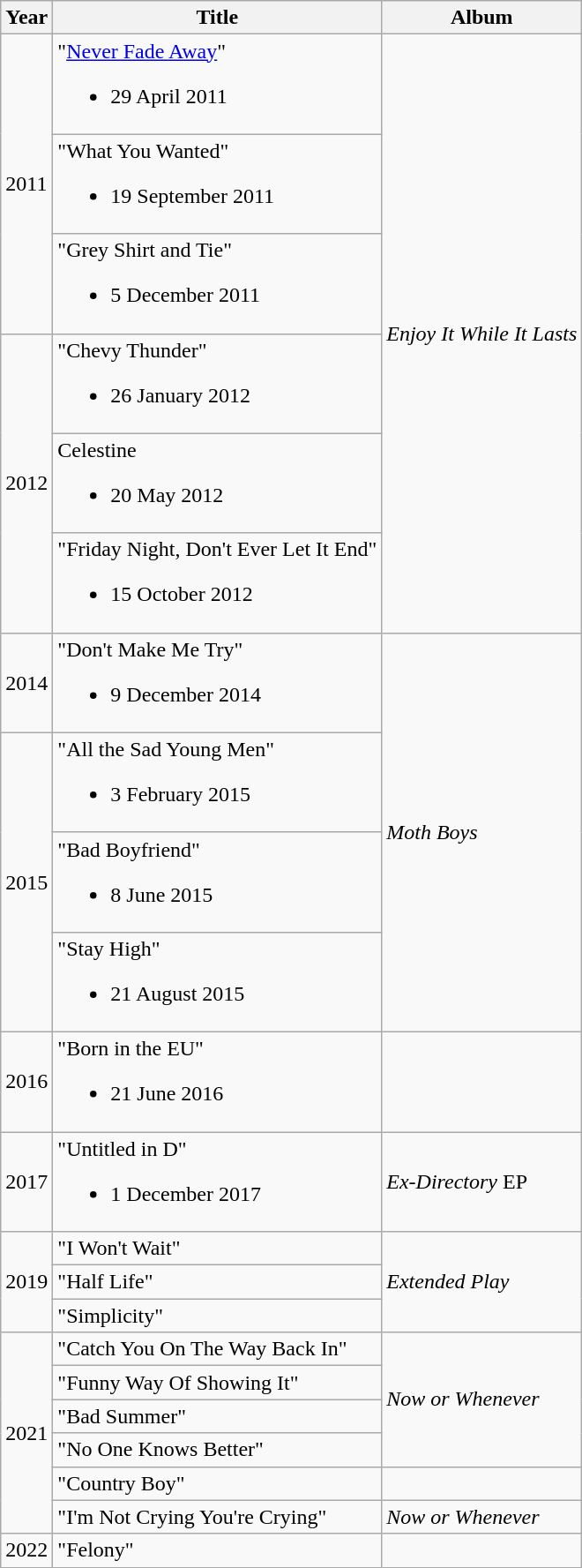<table class="wikitable">
<tr>
<th>Year</th>
<th>Title</th>
<th>Album</th>
</tr>
<tr>
<td rowspan="3">2011</td>
<td>"<a href='#'>Never Fade Away</a>"<br><ul><li>29 April 2011</li></ul></td>
<td rowspan="6"><em>Enjoy It While It Lasts</em></td>
</tr>
<tr>
<td>"What You Wanted"<br><ul><li>19 September 2011</li></ul></td>
</tr>
<tr>
<td>"Grey Shirt and Tie"<br><ul><li>5 December 2011</li></ul></td>
</tr>
<tr>
<td rowspan="3">2012</td>
<td>"Chevy Thunder"<br><ul><li>26 January 2012</li></ul></td>
</tr>
<tr>
<td>Celestine<br><ul><li>20 May 2012</li></ul></td>
</tr>
<tr>
<td>"Friday Night, Don't Ever Let It End"<br><ul><li>15 October 2012</li></ul></td>
</tr>
<tr>
<td>2014</td>
<td>"Don't Make Me Try"<br><ul><li>9 December 2014</li></ul></td>
<td rowspan="4"><em>Moth Boys</em></td>
</tr>
<tr>
<td rowspan="3">2015</td>
<td>"All the Sad Young Men"<br><ul><li>3 February 2015</li></ul></td>
</tr>
<tr>
<td>"Bad Boyfriend"<br><ul><li>8 June 2015</li></ul></td>
</tr>
<tr>
<td>"Stay High"<br><ul><li>21 August 2015</li></ul></td>
</tr>
<tr>
<td>2016</td>
<td>"Born in the EU"<br><ul><li>21 June 2016</li></ul></td>
<td></td>
</tr>
<tr>
<td>2017</td>
<td>"Untitled in D"<br><ul><li>1 December 2017</li></ul></td>
<td><em>Ex-Directory</em> EP</td>
</tr>
<tr>
<td rowspan="3">2019</td>
<td>"I Won't Wait"</td>
<td rowspan="3"><em>Extended Play</em></td>
</tr>
<tr>
<td>"Half Life"</td>
</tr>
<tr>
<td>"Simplicity"</td>
</tr>
<tr>
<td rowspan="6">2021</td>
<td>"Catch You On The Way Back In"</td>
<td rowspan="4"><em>Now or Whenever</em></td>
</tr>
<tr>
<td>"Funny Way Of Showing It"</td>
</tr>
<tr>
<td>"Bad Summer"</td>
</tr>
<tr>
<td>"No One Knows Better"</td>
</tr>
<tr>
<td>"Country Boy"</td>
<td></td>
</tr>
<tr>
<td>"I'm Not Crying You're Crying"</td>
<td><em>Now or Whenever</em></td>
</tr>
<tr>
<td>2022</td>
<td>"Felony"</td>
<td></td>
</tr>
</table>
